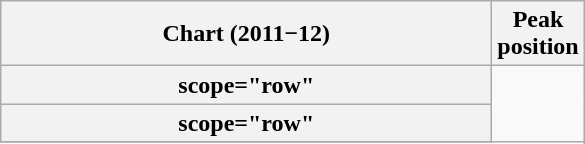<table class="wikitable plainrowheaders sortable" style="text-align:center;">
<tr>
<th scope="col" style="width:20em;">Chart (2011−12)</th>
<th scope="col">Peak<br>position</th>
</tr>
<tr>
<th>scope="row" </th>
</tr>
<tr>
<th>scope="row" </th>
</tr>
<tr>
</tr>
</table>
